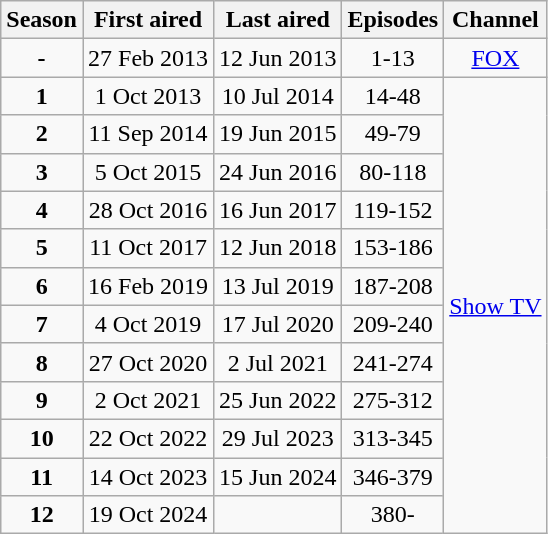<table class="wikitable" style="text-align:center">
<tr>
<th>Season</th>
<th>First aired</th>
<th>Last aired</th>
<th>Episodes</th>
<th>Channel</th>
</tr>
<tr>
<td><strong>-</strong></td>
<td>27 Feb 2013</td>
<td>12 Jun 2013</td>
<td>1-13</td>
<td><a href='#'>FOX</a></td>
</tr>
<tr>
<td><strong>1</strong></td>
<td>1 Oct 2013</td>
<td>10 Jul 2014</td>
<td>14-48</td>
<td rowspan="12"><a href='#'>Show TV</a></td>
</tr>
<tr>
<td><strong>2</strong></td>
<td>11 Sep 2014</td>
<td>19 Jun 2015</td>
<td>49-79</td>
</tr>
<tr>
<td><strong>3</strong></td>
<td>5 Oct 2015</td>
<td>24 Jun 2016</td>
<td>80-118</td>
</tr>
<tr>
<td><strong>4</strong></td>
<td>28 Oct 2016</td>
<td>16 Jun 2017</td>
<td>119-152</td>
</tr>
<tr>
<td><strong>5</strong></td>
<td>11 Oct 2017</td>
<td>12 Jun 2018</td>
<td>153-186</td>
</tr>
<tr>
<td><strong>6</strong></td>
<td>16 Feb 2019</td>
<td>13 Jul 2019</td>
<td>187-208</td>
</tr>
<tr>
<td><strong>7</strong></td>
<td>4 Oct 2019</td>
<td>17 Jul 2020</td>
<td>209-240</td>
</tr>
<tr>
<td><strong>8</strong></td>
<td>27 Oct 2020</td>
<td>2 Jul 2021</td>
<td>241-274</td>
</tr>
<tr>
<td><strong>9</strong></td>
<td>2 Oct 2021</td>
<td>25 Jun 2022</td>
<td>275-312</td>
</tr>
<tr>
<td><strong>10</strong></td>
<td>22 Oct 2022</td>
<td>29 Jul 2023</td>
<td>313-345</td>
</tr>
<tr>
<td><strong>11</strong></td>
<td>14 Oct 2023</td>
<td>15 Jun 2024</td>
<td>346-379</td>
</tr>
<tr>
<td><strong>12</strong></td>
<td>19 Oct 2024</td>
<td></td>
<td>380-</td>
</tr>
</table>
